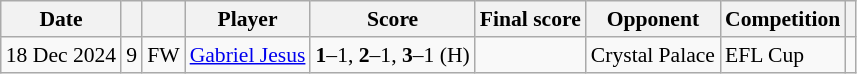<table class="wikitable" style="text-align:center; font-size:90%;">
<tr>
<th>Date</th>
<th></th>
<th></th>
<th>Player</th>
<th>Score</th>
<th>Final score</th>
<th>Opponent</th>
<th>Competition</th>
<th></th>
</tr>
<tr>
<td>18 Dec 2024</td>
<td>9</td>
<td>FW</td>
<td style="text-align:left;"> <a href='#'>Gabriel Jesus</a></td>
<td><strong>1</strong>–1, <strong>2</strong>–1, <strong>3</strong>–1 (H)</td>
<td></td>
<td style="text-align:left;">Crystal Palace</td>
<td style="text-align:left;">EFL Cup</td>
<td></td>
</tr>
</table>
